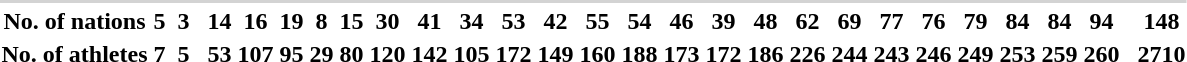<table>
<tr>
</tr>
<tr>
</tr>
<tr>
</tr>
<tr>
</tr>
<tr>
</tr>
<tr>
</tr>
<tr>
</tr>
<tr>
</tr>
<tr>
</tr>
<tr>
</tr>
<tr>
</tr>
<tr>
</tr>
<tr>
</tr>
<tr>
</tr>
<tr>
</tr>
<tr>
</tr>
<tr>
</tr>
<tr>
</tr>
<tr>
</tr>
<tr>
</tr>
<tr>
</tr>
<tr>
</tr>
<tr>
</tr>
<tr>
</tr>
<tr>
</tr>
<tr>
</tr>
<tr>
</tr>
<tr>
</tr>
<tr>
</tr>
<tr>
</tr>
<tr>
</tr>
<tr>
</tr>
<tr>
</tr>
<tr>
</tr>
<tr>
</tr>
<tr>
</tr>
<tr>
</tr>
<tr>
</tr>
<tr>
</tr>
<tr>
</tr>
<tr>
</tr>
<tr>
</tr>
<tr>
</tr>
<tr>
</tr>
<tr>
</tr>
<tr>
</tr>
<tr>
</tr>
<tr>
</tr>
<tr>
</tr>
<tr>
</tr>
<tr>
</tr>
<tr>
</tr>
<tr>
</tr>
<tr>
</tr>
<tr>
</tr>
<tr>
</tr>
<tr>
</tr>
<tr>
</tr>
<tr>
</tr>
<tr>
</tr>
<tr>
</tr>
<tr>
</tr>
<tr>
</tr>
<tr>
</tr>
<tr>
</tr>
<tr>
</tr>
<tr>
</tr>
<tr>
</tr>
<tr>
</tr>
<tr>
</tr>
<tr>
</tr>
<tr>
</tr>
<tr>
</tr>
<tr>
</tr>
<tr>
</tr>
<tr>
</tr>
<tr>
</tr>
<tr>
</tr>
<tr>
</tr>
<tr>
</tr>
<tr>
</tr>
<tr>
</tr>
<tr>
</tr>
<tr>
</tr>
<tr>
</tr>
<tr>
</tr>
<tr>
</tr>
<tr>
</tr>
<tr>
</tr>
<tr>
</tr>
<tr>
</tr>
<tr>
</tr>
<tr>
</tr>
<tr>
</tr>
<tr>
</tr>
<tr>
</tr>
<tr>
</tr>
<tr>
</tr>
<tr>
</tr>
<tr>
</tr>
<tr>
</tr>
<tr>
</tr>
<tr>
</tr>
<tr>
</tr>
<tr>
</tr>
<tr>
</tr>
<tr>
</tr>
<tr>
</tr>
<tr>
</tr>
<tr>
</tr>
<tr>
</tr>
<tr>
</tr>
<tr>
</tr>
<tr>
</tr>
<tr>
</tr>
<tr>
</tr>
<tr>
</tr>
<tr>
</tr>
<tr>
</tr>
<tr>
</tr>
<tr>
</tr>
<tr>
</tr>
<tr>
</tr>
<tr>
</tr>
<tr>
</tr>
<tr>
</tr>
<tr>
</tr>
<tr>
</tr>
<tr>
</tr>
<tr>
</tr>
<tr>
</tr>
<tr>
</tr>
<tr>
</tr>
<tr>
</tr>
<tr>
</tr>
<tr>
</tr>
<tr>
</tr>
<tr>
</tr>
<tr>
</tr>
<tr>
</tr>
<tr>
</tr>
<tr>
</tr>
<tr>
</tr>
<tr>
</tr>
<tr>
</tr>
<tr>
</tr>
<tr>
</tr>
<tr>
</tr>
<tr>
</tr>
<tr>
</tr>
<tr>
</tr>
<tr>
</tr>
<tr>
</tr>
<tr bgcolor=lightgray>
<td colspan=32></td>
</tr>
<tr align=center>
<th>No. of nations</th>
<th>5</th>
<th></th>
<th>3</th>
<th></th>
<th></th>
<th>14</th>
<th>16</th>
<th>19</th>
<th>8</th>
<th>15</th>
<th>30</th>
<th>41</th>
<th>34</th>
<th>53</th>
<th>42</th>
<th>55</th>
<th>54</th>
<th>46</th>
<th>39</th>
<th>48</th>
<th>62</th>
<th>69</th>
<th>77</th>
<th>76</th>
<th>79</th>
<th>84</th>
<th>84</th>
<th>94</th>
<th></th>
<th></th>
<th>148</th>
</tr>
<tr align=center>
<th>No. of athletes</th>
<th>7</th>
<th></th>
<th>5</th>
<th></th>
<th></th>
<th>53</th>
<th>107</th>
<th>95</th>
<th>29</th>
<th>80</th>
<th>120</th>
<th>142</th>
<th>105</th>
<th>172</th>
<th>149</th>
<th>160</th>
<th>188</th>
<th>173</th>
<th>172</th>
<th>186</th>
<th>226</th>
<th>244</th>
<th>243</th>
<th>246</th>
<th>249</th>
<th>253</th>
<th>259</th>
<th>260</th>
<th></th>
<th></th>
<th>2710</th>
</tr>
<tr>
</tr>
</table>
